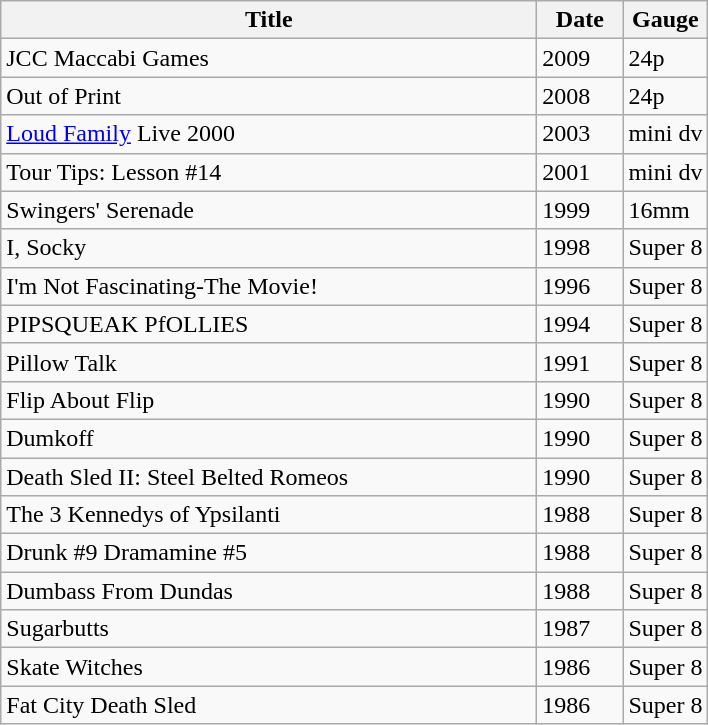<table class="wikitable">
<tr>
<th style="width:350px">Title</th>
<th style="width:50px">Date</th>
<th>Gauge</th>
</tr>
<tr>
<td>JCC Maccabi Games</td>
<td>2009</td>
<td>24p</td>
</tr>
<tr>
<td>Out of Print</td>
<td>2008</td>
<td>24p</td>
</tr>
<tr>
<td><a href='#'>Loud Family</a> Live 2000</td>
<td> 2003</td>
<td>mini dv</td>
</tr>
<tr>
<td>Tour Tips: Lesson #14</td>
<td>2001</td>
<td>mini dv</td>
</tr>
<tr>
<td>Swingers' Serenade</td>
<td>1999</td>
<td>16mm</td>
</tr>
<tr>
<td>I, Socky</td>
<td>1998</td>
<td>Super 8</td>
</tr>
<tr>
<td>I'm Not Fascinating-The Movie!</td>
<td>1996</td>
<td>Super 8</td>
</tr>
<tr>
<td>PIPSQUEAK PfOLLIES</td>
<td>1994</td>
<td>Super 8</td>
</tr>
<tr>
<td>Pillow Talk</td>
<td>1991</td>
<td>Super 8</td>
</tr>
<tr>
<td>Flip About Flip</td>
<td>1990</td>
<td>Super 8</td>
</tr>
<tr>
<td>Dumkoff</td>
<td>1990</td>
<td>Super 8</td>
</tr>
<tr>
<td>Death Sled II: Steel Belted Romeos</td>
<td>1990</td>
<td>Super 8</td>
</tr>
<tr>
<td>The 3 Kennedys of Ypsilanti</td>
<td>1988</td>
<td>Super 8</td>
</tr>
<tr>
<td>Drunk #9 Dramamine #5</td>
<td>1988</td>
<td>Super 8</td>
</tr>
<tr>
<td>Dumbass From Dundas</td>
<td>1988</td>
<td>Super 8</td>
</tr>
<tr>
<td>Sugarbutts</td>
<td>1987</td>
<td>Super 8</td>
</tr>
<tr>
<td>Skate Witches</td>
<td>1986</td>
<td>Super 8</td>
</tr>
<tr>
<td>Fat City Death Sled</td>
<td>1986</td>
<td>Super 8</td>
</tr>
</table>
